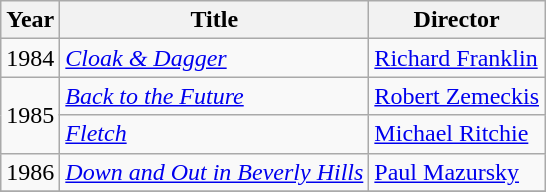<table class="wikitable sortable" border="1">
<tr>
<th>Year</th>
<th>Title</th>
<th>Director</th>
</tr>
<tr>
<td>1984</td>
<td><em><a href='#'>Cloak & Dagger</a></em></td>
<td><a href='#'>Richard Franklin</a></td>
</tr>
<tr>
<td rowspan="2">1985</td>
<td><em><a href='#'>Back to the Future</a></em></td>
<td><a href='#'>Robert Zemeckis</a></td>
</tr>
<tr>
<td><em><a href='#'>Fletch</a></em></td>
<td><a href='#'>Michael Ritchie</a></td>
</tr>
<tr>
<td>1986</td>
<td><em><a href='#'>Down and Out in Beverly Hills</a></em></td>
<td><a href='#'>Paul Mazursky</a></td>
</tr>
<tr>
</tr>
</table>
